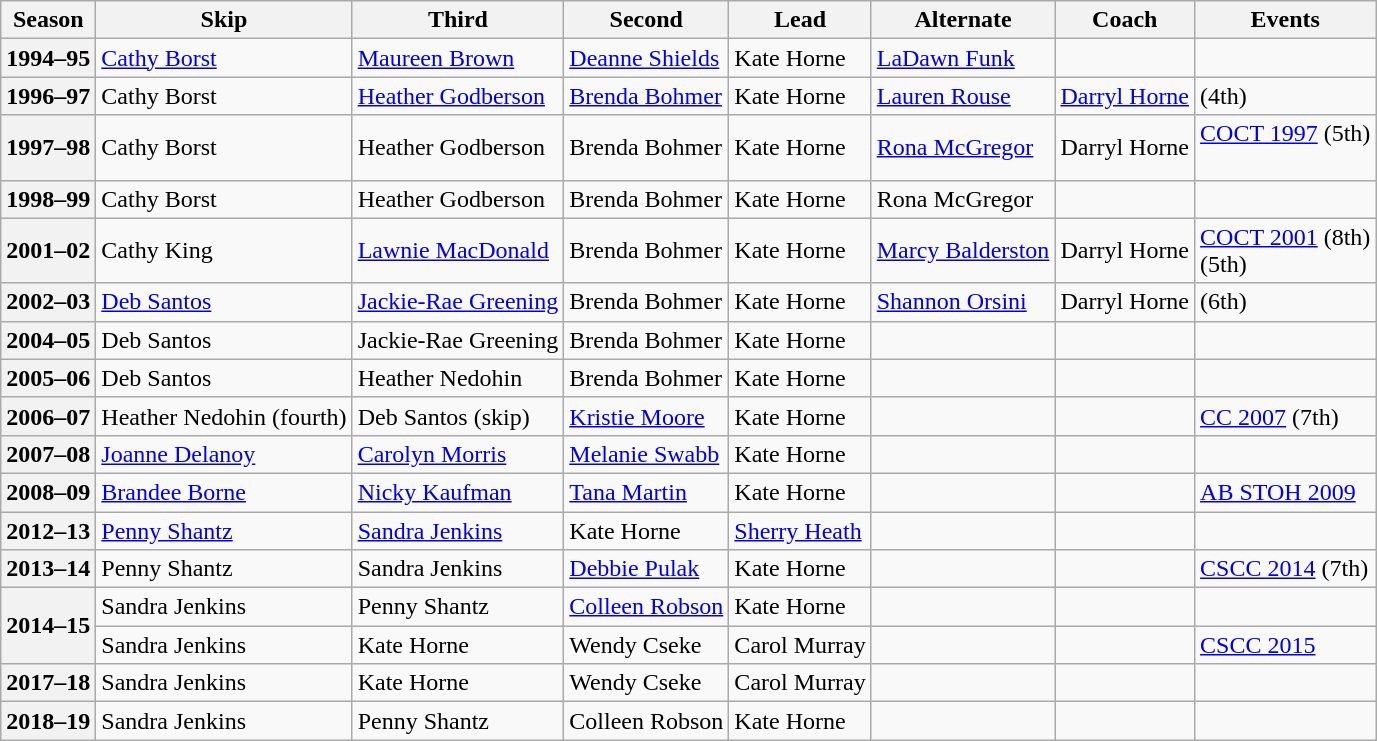<table class="wikitable">
<tr>
<th scope="col">Season</th>
<th scope="col">Skip</th>
<th scope="col">Third</th>
<th scope="col">Second</th>
<th scope="col">Lead</th>
<th scope="col">Alternate</th>
<th scope="col">Coach</th>
<th scope="col">Events</th>
</tr>
<tr>
<th scope="row">1994–95</th>
<td><a href='#'>Cathy Borst</a></td>
<td><a href='#'>Maureen Brown</a></td>
<td><a href='#'>Deanne Shields</a></td>
<td>Kate Horne</td>
<td><a href='#'>LaDawn Funk</a></td>
<td></td>
<td> </td>
</tr>
<tr>
<th scope="row">1996–97</th>
<td>Cathy Borst</td>
<td><a href='#'>Heather Godberson</a></td>
<td><a href='#'>Brenda Bohmer</a></td>
<td>Kate Horne</td>
<td><a href='#'>Lauren Rouse</a></td>
<td><a href='#'>Darryl Horne</a></td>
<td> (4th)</td>
</tr>
<tr>
<th scope="row">1997–98</th>
<td>Cathy Borst</td>
<td>Heather Godberson</td>
<td>Brenda Bohmer</td>
<td>Kate Horne</td>
<td><a href='#'>Rona McGregor</a></td>
<td>Darryl Horne</td>
<td><a href='#'>COCT 1997</a> (5th)<br> <br> </td>
</tr>
<tr>
<th scope="row">1998–99</th>
<td>Cathy Borst</td>
<td>Heather Godberson</td>
<td>Brenda Bohmer</td>
<td>Kate Horne</td>
<td>Rona McGregor</td>
<td></td>
<td> </td>
</tr>
<tr>
<th scope="row">2001–02</th>
<td>Cathy King</td>
<td><a href='#'>Lawnie MacDonald</a></td>
<td>Brenda Bohmer</td>
<td>Kate Horne</td>
<td><a href='#'>Marcy Balderston</a></td>
<td>Darryl Horne</td>
<td><a href='#'>COCT 2001</a> (8th)<br> (5th)</td>
</tr>
<tr>
<th scope="row">2002–03</th>
<td><a href='#'>Deb Santos</a></td>
<td><a href='#'>Jackie-Rae Greening</a></td>
<td>Brenda Bohmer</td>
<td>Kate Horne</td>
<td><a href='#'>Shannon Orsini</a></td>
<td>Darryl Horne</td>
<td> (6th)</td>
</tr>
<tr>
<th scope="row">2004–05</th>
<td>Deb Santos</td>
<td>Jackie-Rae Greening</td>
<td>Brenda Bohmer</td>
<td>Kate Horne</td>
<td></td>
<td></td>
<td></td>
</tr>
<tr>
<th scope="row">2005–06</th>
<td>Deb Santos</td>
<td>Heather Nedohin</td>
<td>Brenda Bohmer</td>
<td>Kate Horne</td>
<td></td>
<td></td>
<td></td>
</tr>
<tr>
<th scope="row">2006–07</th>
<td>Heather Nedohin (fourth)</td>
<td>Deb Santos (skip)</td>
<td><a href='#'>Kristie Moore</a></td>
<td>Kate Horne</td>
<td></td>
<td></td>
<td><a href='#'>CC 2007</a> (7th)</td>
</tr>
<tr>
<th scope="row">2007–08</th>
<td><a href='#'>Joanne Delanoy</a></td>
<td><a href='#'>Carolyn Morris</a></td>
<td><a href='#'>Melanie Swabb</a></td>
<td>Kate Horne</td>
<td></td>
<td></td>
<td></td>
</tr>
<tr>
<th scope="row">2008–09</th>
<td><a href='#'>Brandee Borne</a></td>
<td><a href='#'>Nicky Kaufman</a></td>
<td><a href='#'>Tana Martin</a></td>
<td>Kate Horne</td>
<td></td>
<td></td>
<td><a href='#'>AB STOH 2009</a></td>
</tr>
<tr>
<th scope="row">2012–13</th>
<td><a href='#'>Penny Shantz</a></td>
<td><a href='#'>Sandra Jenkins</a></td>
<td>Kate Horne</td>
<td><a href='#'>Sherry Heath</a></td>
<td></td>
<td></td>
<td></td>
</tr>
<tr>
<th scope="row">2013–14</th>
<td>Penny Shantz</td>
<td>Sandra Jenkins</td>
<td><a href='#'>Debbie Pulak</a></td>
<td>Kate Horne</td>
<td></td>
<td></td>
<td><a href='#'>CSCC 2014</a> (7th)</td>
</tr>
<tr>
<th scope="row" rowspan=2>2014–15</th>
<td>Sandra Jenkins</td>
<td>Penny Shantz</td>
<td><a href='#'>Colleen Robson</a></td>
<td>Kate Horne</td>
<td></td>
<td></td>
<td></td>
</tr>
<tr>
<td>Sandra Jenkins</td>
<td>Kate Horne</td>
<td>Wendy Cseke</td>
<td>Carol Murray</td>
<td></td>
<td></td>
<td><a href='#'>CSCC 2015</a> </td>
</tr>
<tr>
<th scope="row">2017–18</th>
<td>Sandra Jenkins</td>
<td>Kate Horne</td>
<td>Wendy Cseke</td>
<td>Carol Murray</td>
<td></td>
<td></td>
<td></td>
</tr>
<tr>
<th scope="row">2018–19</th>
<td>Sandra Jenkins</td>
<td>Penny Shantz</td>
<td>Colleen Robson</td>
<td>Kate Horne</td>
<td></td>
<td></td>
<td></td>
</tr>
</table>
